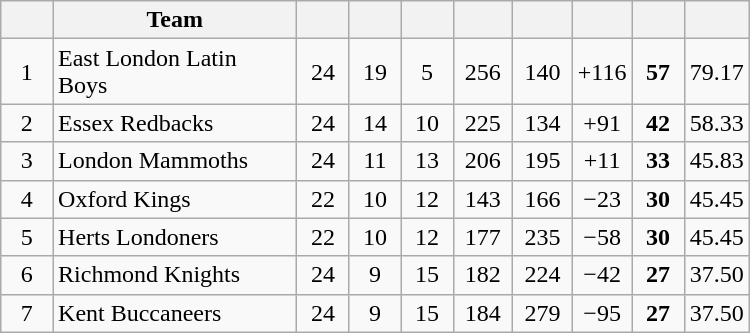<table class="wikitable" width=500 style="text-align:center;">
<tr>
<th width="7%"></th>
<th width="33%">Team</th>
<th width="7%"></th>
<th width="7%"></th>
<th width="7%"></th>
<th width="8%"></th>
<th width="8%"></th>
<th width="8%"></th>
<th width="7%"></th>
<th width="8%"></th>
</tr>
<tr>
<td>1</td>
<td align=left>East London Latin Boys</td>
<td>24</td>
<td>19</td>
<td>5</td>
<td>256</td>
<td>140</td>
<td>+116</td>
<td><strong>57</strong></td>
<td>79.17</td>
</tr>
<tr>
<td>2</td>
<td align=left>Essex Redbacks</td>
<td>24</td>
<td>14</td>
<td>10</td>
<td>225</td>
<td>134</td>
<td>+91</td>
<td><strong>42</strong></td>
<td>58.33</td>
</tr>
<tr>
<td>3</td>
<td align=left>London Mammoths</td>
<td>24</td>
<td>11</td>
<td>13</td>
<td>206</td>
<td>195</td>
<td>+11</td>
<td><strong>33</strong></td>
<td>45.83</td>
</tr>
<tr>
<td>4</td>
<td align=left>Oxford Kings</td>
<td>22</td>
<td>10</td>
<td>12</td>
<td>143</td>
<td>166</td>
<td>−23</td>
<td><strong>30</strong></td>
<td>45.45</td>
</tr>
<tr>
<td>5</td>
<td align=left>Herts Londoners</td>
<td>22</td>
<td>10</td>
<td>12</td>
<td>177</td>
<td>235</td>
<td>−58</td>
<td><strong>30</strong></td>
<td>45.45</td>
</tr>
<tr>
<td>6</td>
<td align=left>Richmond Knights</td>
<td>24</td>
<td>9</td>
<td>15</td>
<td>182</td>
<td>224</td>
<td>−42</td>
<td><strong>27</strong></td>
<td>37.50</td>
</tr>
<tr>
<td>7</td>
<td align=left>Kent Buccaneers</td>
<td>24</td>
<td>9</td>
<td>15</td>
<td>184</td>
<td>279</td>
<td>−95</td>
<td><strong>27</strong></td>
<td>37.50</td>
</tr>
</table>
